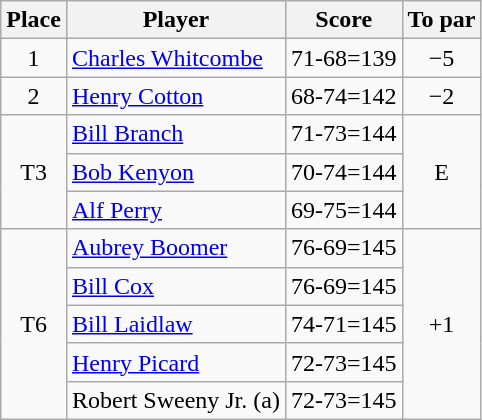<table class=wikitable>
<tr>
<th>Place</th>
<th>Player</th>
<th>Score</th>
<th>To par</th>
</tr>
<tr>
<td align=center>1</td>
<td> <a href='#'>Charles Whitcombe</a></td>
<td>71-68=139</td>
<td align=center>−5</td>
</tr>
<tr>
<td align=center>2</td>
<td> <a href='#'>Henry Cotton</a></td>
<td>68-74=142</td>
<td align=center>−2</td>
</tr>
<tr>
<td rowspan=3 align=center>T3</td>
<td> <a href='#'>Bill Branch</a></td>
<td>71-73=144</td>
<td rowspan=3 align=center>E</td>
</tr>
<tr>
<td> <a href='#'>Bob Kenyon</a></td>
<td>70-74=144</td>
</tr>
<tr>
<td> <a href='#'>Alf Perry</a></td>
<td>69-75=144</td>
</tr>
<tr>
<td rowspan=5 align=center>T6</td>
<td> <a href='#'>Aubrey Boomer</a></td>
<td>76-69=145</td>
<td rowspan=5 align=center>+1</td>
</tr>
<tr>
<td> <a href='#'>Bill Cox</a></td>
<td>76-69=145</td>
</tr>
<tr>
<td> <a href='#'>Bill Laidlaw</a></td>
<td>74-71=145</td>
</tr>
<tr>
<td> <a href='#'>Henry Picard</a></td>
<td>72-73=145</td>
</tr>
<tr>
<td> Robert Sweeny Jr. (a)</td>
<td>72-73=145 </td>
</tr>
</table>
